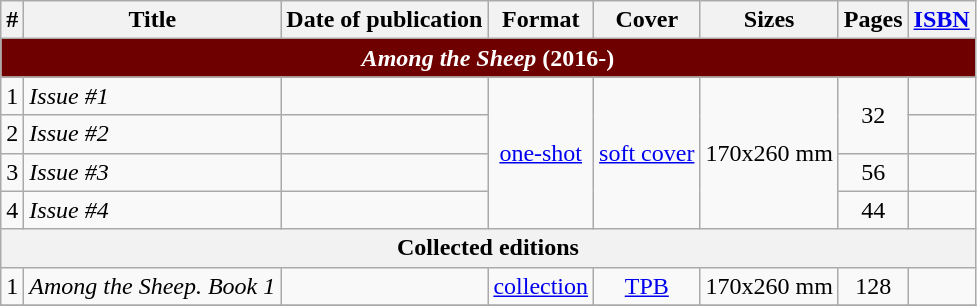<table class="wikitable collapsible" style="text-align:left;">
<tr>
<th scope="col">#</th>
<th scope="col">Title</th>
<th scope="col">Date of publication</th>
<th scope="col">Format</th>
<th scope="col">Cover</th>
<th scope="col">Sizes</th>
<th scope="col">Pages</th>
<th scope="col"><a href='#'>ISBN</a></th>
</tr>
<tr>
<th colspan="8" style="background-color: #6e0000; color:#ffffff;"><em>Among the Sheep</em> (2016-)</th>
</tr>
<tr>
<td>1</td>
<td><em>Issue #1</em></td>
<td></td>
<td rowspan="4" style="text-align: center"><a href='#'>one-shot</a></td>
<td rowspan="4" style="text-align: center"><a href='#'>soft cover</a></td>
<td rowspan="4" style="text-align: center">170х260 mm</td>
<td rowspan="2" style="text-align: center">32</td>
<td></td>
</tr>
<tr>
<td>2</td>
<td><em>Issue #2</em></td>
<td></td>
<td></td>
</tr>
<tr>
<td>3</td>
<td><em>Issue #3</em></td>
<td></td>
<td style="text-align: center">56</td>
<td></td>
</tr>
<tr>
<td>4</td>
<td><em>Issue #4</em></td>
<td></td>
<td style="text-align: center">44</td>
<td style="text-align: center"></td>
</tr>
<tr>
<th colspan="8">Collected editions</th>
</tr>
<tr>
<td>1</td>
<td><em>Among the Sheep. Book 1</em></td>
<td></td>
<td style="text-align: center"><a href='#'>collection</a></td>
<td style="text-align: center"><a href='#'>TPB</a></td>
<td style="text-align: center">170х260 mm</td>
<td style="text-align: center">128</td>
<td></td>
</tr>
<tr>
</tr>
</table>
